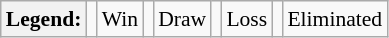<table class="wikitable" style="font-size:90%;">
<tr>
<th>Legend:</th>
<td></td>
<td>Win</td>
<td></td>
<td>Draw</td>
<td></td>
<td>Loss</td>
<td></td>
<td>Eliminated</td>
</tr>
</table>
